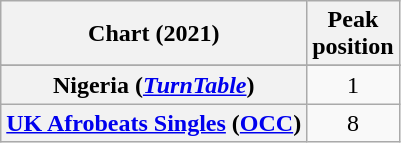<table class="wikitable plainrowheaders sortable" style="text-align:center">
<tr>
<th scope="col">Chart (2021)</th>
<th scope="col">Peak<br>position</th>
</tr>
<tr>
</tr>
<tr>
<th scope="row">Nigeria (<em><a href='#'>TurnTable</a></em>)</th>
<td>1</td>
</tr>
<tr>
<th scope="row"><a href='#'>UK Afrobeats Singles</a> (<a href='#'>OCC</a>)</th>
<td>8</td>
</tr>
</table>
